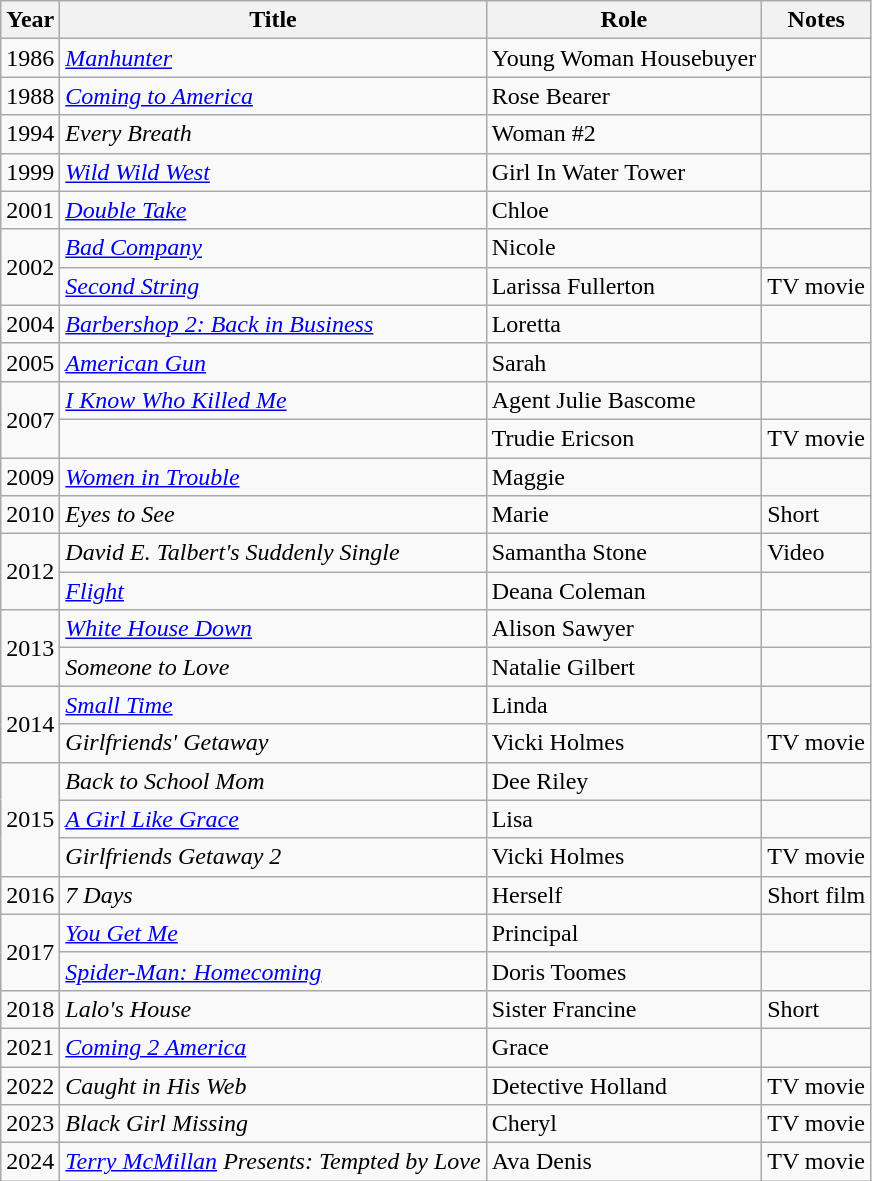<table class="wikitable sortable">
<tr>
<th>Year</th>
<th>Title</th>
<th>Role</th>
<th>Notes</th>
</tr>
<tr>
<td>1986</td>
<td><em><a href='#'>Manhunter</a></em></td>
<td>Young Woman Housebuyer</td>
<td></td>
</tr>
<tr>
<td>1988</td>
<td><em><a href='#'>Coming to America</a></em></td>
<td>Rose Bearer</td>
<td></td>
</tr>
<tr>
<td>1994</td>
<td><em>Every Breath</em></td>
<td>Woman #2</td>
<td></td>
</tr>
<tr>
<td>1999</td>
<td><em><a href='#'>Wild Wild West</a></em></td>
<td>Girl In Water Tower</td>
<td></td>
</tr>
<tr>
<td>2001</td>
<td><em><a href='#'>Double Take</a></em></td>
<td>Chloe</td>
<td></td>
</tr>
<tr>
<td rowspan="2">2002</td>
<td><em><a href='#'>Bad Company</a></em></td>
<td>Nicole</td>
<td></td>
</tr>
<tr>
<td><em><a href='#'>Second String</a></em></td>
<td>Larissa Fullerton</td>
<td>TV movie</td>
</tr>
<tr>
<td>2004</td>
<td><em><a href='#'>Barbershop 2: Back in Business</a></em></td>
<td>Loretta</td>
<td></td>
</tr>
<tr>
<td>2005</td>
<td><em><a href='#'>American Gun</a></em></td>
<td>Sarah</td>
<td></td>
</tr>
<tr>
<td rowspan="2">2007</td>
<td><em><a href='#'>I Know Who Killed Me</a></em></td>
<td>Agent Julie Bascome</td>
<td></td>
</tr>
<tr>
<td><em></em></td>
<td>Trudie Ericson</td>
<td>TV movie</td>
</tr>
<tr>
<td>2009</td>
<td><em><a href='#'>Women in Trouble</a></em></td>
<td>Maggie</td>
<td></td>
</tr>
<tr>
<td>2010</td>
<td><em>Eyes to See</em></td>
<td>Marie</td>
<td>Short</td>
</tr>
<tr>
<td rowspan="2">2012</td>
<td><em>David E. Talbert's Suddenly Single</em></td>
<td>Samantha Stone</td>
<td>Video</td>
</tr>
<tr>
<td><em><a href='#'>Flight</a></em></td>
<td>Deana Coleman</td>
<td></td>
</tr>
<tr>
<td rowspan="2">2013</td>
<td><em><a href='#'>White House Down</a></em></td>
<td>Alison Sawyer</td>
<td></td>
</tr>
<tr>
<td><em>Someone to Love</em></td>
<td>Natalie Gilbert</td>
<td></td>
</tr>
<tr>
<td rowspan="2">2014</td>
<td><em><a href='#'>Small Time</a></em></td>
<td>Linda</td>
<td></td>
</tr>
<tr>
<td><em>Girlfriends' Getaway</em></td>
<td>Vicki Holmes</td>
<td>TV movie</td>
</tr>
<tr>
<td rowspan="3">2015</td>
<td><em>Back to School Mom</em></td>
<td>Dee Riley</td>
<td></td>
</tr>
<tr>
<td><em><a href='#'>A Girl Like Grace</a></em></td>
<td>Lisa</td>
<td></td>
</tr>
<tr>
<td><em>Girlfriends Getaway 2</em></td>
<td>Vicki Holmes</td>
<td>TV movie</td>
</tr>
<tr>
<td>2016</td>
<td><em>7 Days</em></td>
<td>Herself</td>
<td>Short film</td>
</tr>
<tr>
<td rowspan="2">2017</td>
<td><em><a href='#'>You Get Me</a></em></td>
<td>Principal</td>
<td></td>
</tr>
<tr>
<td><em><a href='#'>Spider-Man: Homecoming</a></em></td>
<td>Doris Toomes</td>
<td></td>
</tr>
<tr>
<td>2018</td>
<td><em>Lalo's House</em></td>
<td>Sister Francine</td>
<td>Short</td>
</tr>
<tr>
<td>2021</td>
<td><em><a href='#'>Coming 2 America</a></em></td>
<td>Grace</td>
<td></td>
</tr>
<tr>
<td>2022</td>
<td><em>Caught in His Web</em></td>
<td>Detective Holland</td>
<td>TV movie</td>
</tr>
<tr>
<td>2023</td>
<td><em>Black Girl Missing</em></td>
<td>Cheryl</td>
<td>TV movie</td>
</tr>
<tr>
<td>2024</td>
<td><em><a href='#'>Terry McMillan</a> Presents: Tempted by Love</em></td>
<td>Ava Denis</td>
<td>TV movie</td>
</tr>
</table>
